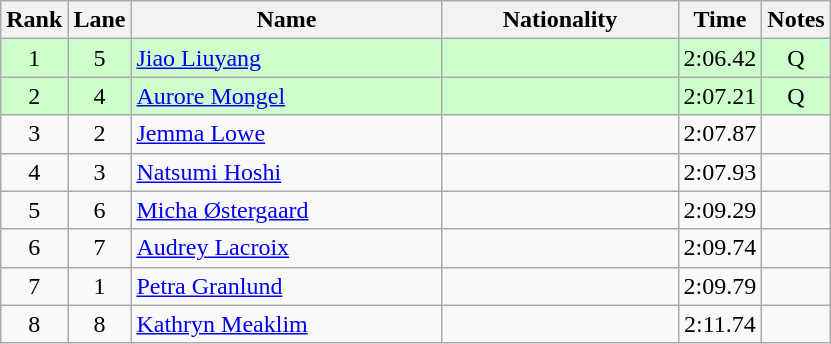<table class="wikitable" style="text-align:center">
<tr>
<th>Rank</th>
<th>Lane</th>
<th width=200>Name</th>
<th width=150>Nationality</th>
<th>Time</th>
<th>Notes</th>
</tr>
<tr bgcolor=ccffcc>
<td>1</td>
<td>5</td>
<td align=left><a href='#'>Jiao Liuyang</a></td>
<td align=left></td>
<td>2:06.42</td>
<td>Q</td>
</tr>
<tr bgcolor=ccffcc>
<td>2</td>
<td>4</td>
<td align=left><a href='#'>Aurore Mongel</a></td>
<td align=left></td>
<td>2:07.21</td>
<td>Q</td>
</tr>
<tr>
<td>3</td>
<td>2</td>
<td align=left><a href='#'>Jemma Lowe</a></td>
<td align=left></td>
<td>2:07.87</td>
<td></td>
</tr>
<tr>
<td>4</td>
<td>3</td>
<td align=left><a href='#'>Natsumi Hoshi</a></td>
<td align=left></td>
<td>2:07.93</td>
<td></td>
</tr>
<tr>
<td>5</td>
<td>6</td>
<td align=left><a href='#'>Micha Østergaard</a></td>
<td align=left></td>
<td>2:09.29</td>
<td></td>
</tr>
<tr>
<td>6</td>
<td>7</td>
<td align=left><a href='#'>Audrey Lacroix</a></td>
<td align=left></td>
<td>2:09.74</td>
<td></td>
</tr>
<tr>
<td>7</td>
<td>1</td>
<td align=left><a href='#'>Petra Granlund</a></td>
<td align=left></td>
<td>2:09.79</td>
<td></td>
</tr>
<tr>
<td>8</td>
<td>8</td>
<td align=left><a href='#'>Kathryn Meaklim</a></td>
<td align=left></td>
<td>2:11.74</td>
<td></td>
</tr>
</table>
